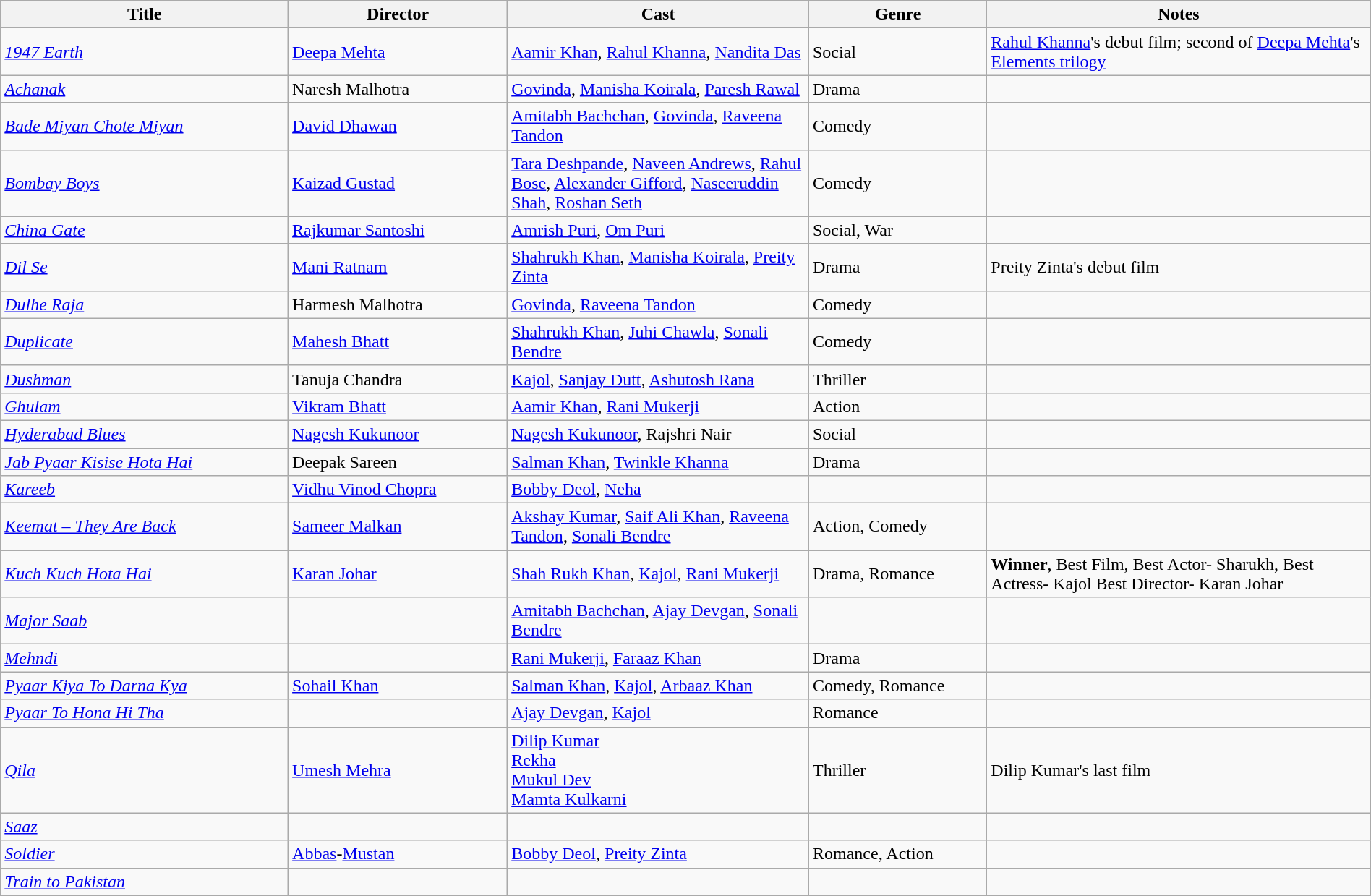<table class="wikitable sortable" width= "100%">
<tr>
<th width=21%>Title</th>
<th width=16%>Director</th>
<th width=22%>Cast</th>
<th width=13%>Genre</th>
<th width=28%>Notes</th>
</tr>
<tr>
<td><em><a href='#'>1947 Earth</a></em></td>
<td><a href='#'>Deepa Mehta</a></td>
<td><a href='#'>Aamir Khan</a>, <a href='#'>Rahul Khanna</a>, <a href='#'>Nandita Das</a></td>
<td>Social</td>
<td><a href='#'>Rahul Khanna</a>'s debut film; second of <a href='#'>Deepa Mehta</a>'s <a href='#'>Elements trilogy</a></td>
</tr>
<tr>
<td><em><a href='#'>Achanak</a></em></td>
<td>Naresh Malhotra</td>
<td><a href='#'>Govinda</a>, <a href='#'>Manisha Koirala</a>, <a href='#'>Paresh Rawal</a></td>
<td>Drama</td>
<td></td>
</tr>
<tr>
<td><em><a href='#'>Bade Miyan Chote Miyan</a></em></td>
<td><a href='#'>David Dhawan</a></td>
<td><a href='#'>Amitabh Bachchan</a>, <a href='#'>Govinda</a>, <a href='#'>Raveena Tandon</a></td>
<td>Comedy</td>
<td></td>
</tr>
<tr>
<td><em><a href='#'>Bombay Boys</a></em></td>
<td><a href='#'>Kaizad Gustad</a></td>
<td><a href='#'>Tara Deshpande</a>, <a href='#'>Naveen Andrews</a>, <a href='#'>Rahul Bose</a>, <a href='#'>Alexander Gifford</a>, <a href='#'>Naseeruddin Shah</a>, <a href='#'>Roshan Seth</a></td>
<td>Comedy</td>
<td></td>
</tr>
<tr>
<td><em><a href='#'>China Gate</a></em></td>
<td><a href='#'>Rajkumar Santoshi</a></td>
<td><a href='#'>Amrish Puri</a>, <a href='#'>Om Puri</a></td>
<td>Social, War</td>
<td></td>
</tr>
<tr>
<td><em><a href='#'>Dil Se</a></em></td>
<td><a href='#'>Mani Ratnam</a></td>
<td><a href='#'>Shahrukh Khan</a>, <a href='#'>Manisha Koirala</a>, <a href='#'>Preity Zinta</a></td>
<td>Drama</td>
<td>Preity Zinta's debut film</td>
</tr>
<tr>
<td><em><a href='#'>Dulhe Raja</a></em></td>
<td>Harmesh Malhotra</td>
<td><a href='#'>Govinda</a>, <a href='#'>Raveena Tandon</a></td>
<td>Comedy</td>
<td></td>
</tr>
<tr>
<td><em><a href='#'>Duplicate</a></em></td>
<td><a href='#'>Mahesh Bhatt</a></td>
<td><a href='#'>Shahrukh Khan</a>, <a href='#'>Juhi Chawla</a>, <a href='#'>Sonali Bendre</a></td>
<td>Comedy</td>
<td></td>
</tr>
<tr>
<td><em><a href='#'>Dushman</a></em></td>
<td>Tanuja Chandra</td>
<td><a href='#'>Kajol</a>, <a href='#'>Sanjay Dutt</a>, <a href='#'>Ashutosh Rana</a></td>
<td>Thriller</td>
<td></td>
</tr>
<tr>
<td><em><a href='#'>Ghulam</a></em></td>
<td><a href='#'>Vikram Bhatt</a></td>
<td><a href='#'>Aamir Khan</a>, <a href='#'>Rani Mukerji</a></td>
<td>Action</td>
<td></td>
</tr>
<tr>
<td><em><a href='#'>Hyderabad Blues</a></em></td>
<td><a href='#'>Nagesh Kukunoor</a></td>
<td><a href='#'>Nagesh Kukunoor</a>, Rajshri Nair</td>
<td>Social</td>
<td></td>
</tr>
<tr>
<td><em><a href='#'>Jab Pyaar Kisise Hota Hai</a></em></td>
<td>Deepak Sareen</td>
<td><a href='#'>Salman Khan</a>, <a href='#'>Twinkle Khanna</a></td>
<td>Drama</td>
<td></td>
</tr>
<tr>
<td><em><a href='#'>Kareeb</a></em></td>
<td><a href='#'>Vidhu Vinod Chopra</a></td>
<td><a href='#'>Bobby Deol</a>, <a href='#'>Neha</a></td>
<td></td>
<td></td>
</tr>
<tr>
<td><em><a href='#'>Keemat – They Are Back</a></em></td>
<td><a href='#'>Sameer Malkan</a></td>
<td><a href='#'>Akshay Kumar</a>, <a href='#'>Saif Ali Khan</a>, <a href='#'>Raveena Tandon</a>, <a href='#'>Sonali Bendre</a></td>
<td>Action, Comedy</td>
<td></td>
</tr>
<tr>
<td><em><a href='#'>Kuch Kuch Hota Hai</a></em></td>
<td><a href='#'>Karan Johar</a></td>
<td><a href='#'>Shah Rukh Khan</a>, <a href='#'>Kajol</a>, <a href='#'>Rani Mukerji</a></td>
<td>Drama, Romance</td>
<td><strong>Winner</strong>, Best Film, Best Actor- Sharukh, Best Actress- Kajol Best Director- Karan Johar</td>
</tr>
<tr>
<td><em><a href='#'>Major Saab</a></em></td>
<td></td>
<td><a href='#'>Amitabh Bachchan</a>, <a href='#'>Ajay Devgan</a>, <a href='#'>Sonali Bendre</a></td>
<td></td>
<td></td>
</tr>
<tr>
<td><em><a href='#'>Mehndi</a></em></td>
<td></td>
<td><a href='#'>Rani Mukerji</a>, <a href='#'>Faraaz Khan</a></td>
<td>Drama</td>
<td></td>
</tr>
<tr>
<td><em><a href='#'>Pyaar Kiya To Darna Kya</a></em></td>
<td><a href='#'>Sohail Khan</a></td>
<td><a href='#'>Salman Khan</a>, <a href='#'>Kajol</a>, <a href='#'>Arbaaz Khan</a></td>
<td>Comedy, Romance</td>
<td></td>
</tr>
<tr>
<td><em><a href='#'>Pyaar To Hona Hi Tha</a></em></td>
<td></td>
<td><a href='#'>Ajay Devgan</a>, <a href='#'>Kajol</a></td>
<td>Romance</td>
<td></td>
</tr>
<tr>
<td><em><a href='#'>Qila</a></em></td>
<td><a href='#'>Umesh Mehra</a></td>
<td><a href='#'>Dilip Kumar</a><br><a href='#'>Rekha</a><br><a href='#'>Mukul Dev</a><br><a href='#'>Mamta Kulkarni</a></td>
<td>Thriller</td>
<td>Dilip Kumar's last film</td>
</tr>
<tr>
<td><em><a href='#'>Saaz</a></em></td>
<td></td>
<td></td>
<td></td>
<td></td>
</tr>
<tr>
<td><em><a href='#'>Soldier</a></em></td>
<td><a href='#'>Abbas</a>-<a href='#'>Mustan</a></td>
<td><a href='#'>Bobby Deol</a>, <a href='#'>Preity Zinta</a></td>
<td>Romance, Action</td>
<td></td>
</tr>
<tr>
<td><em><a href='#'>Train to Pakistan</a></em></td>
<td></td>
<td></td>
<td></td>
<td></td>
</tr>
<tr>
</tr>
</table>
